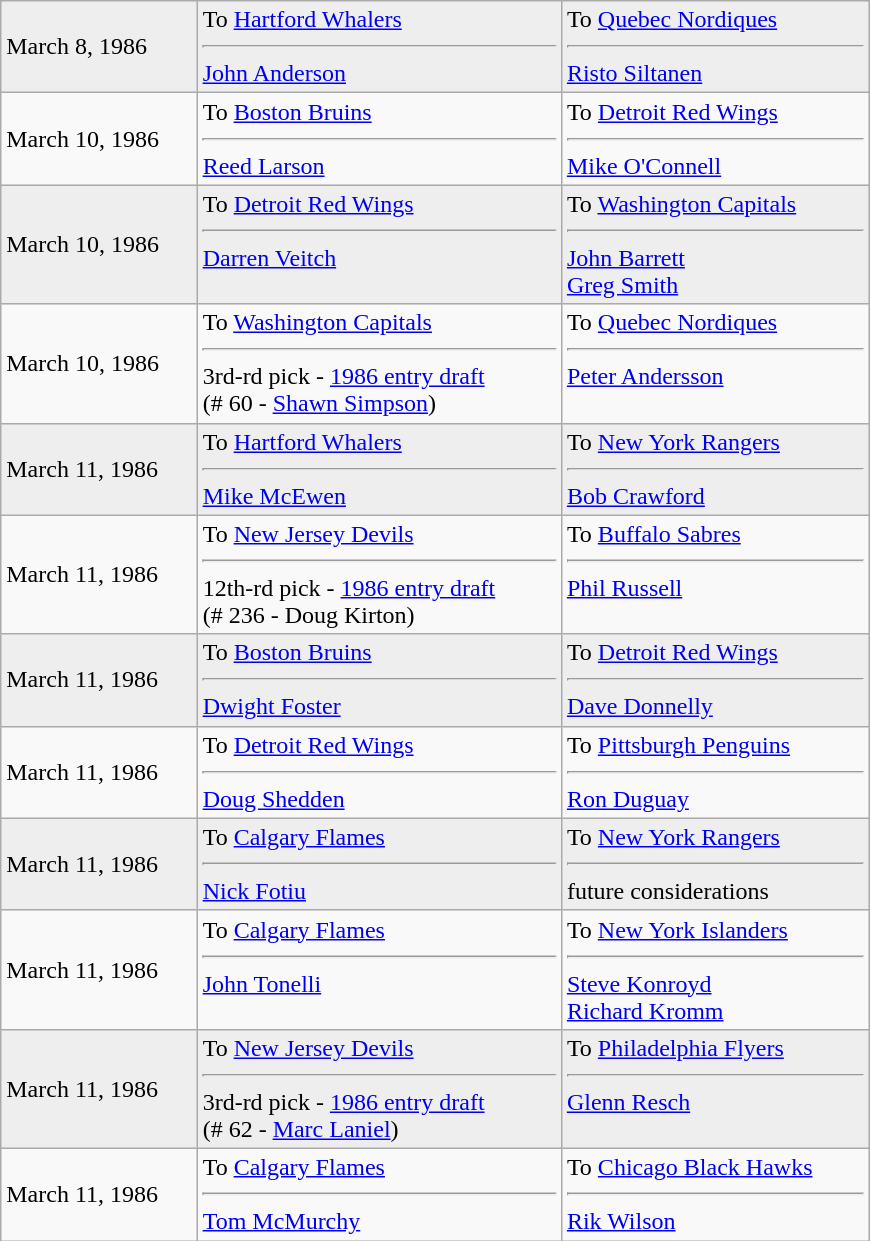<table class="wikitable" style="border:1px solid #999; width:580px;">
<tr style="background:#eee;">
<td>March 8, 1986</td>
<td valign="top">To <a href='#'>Hartford Whalers</a><hr><a href='#'>John Anderson</a></td>
<td valign="top">To <a href='#'>Quebec Nordiques</a><hr><a href='#'>Risto Siltanen</a></td>
</tr>
<tr>
<td>March 10, 1986</td>
<td valign="top">To <a href='#'>Boston Bruins</a><hr><a href='#'>Reed Larson</a></td>
<td valign="top">To <a href='#'>Detroit Red Wings</a><hr><a href='#'>Mike O'Connell</a></td>
</tr>
<tr style="background:#eee;">
<td>March 10, 1986</td>
<td valign="top">To <a href='#'>Detroit Red Wings</a><hr><a href='#'>Darren Veitch</a></td>
<td valign="top">To <a href='#'>Washington Capitals</a><hr><a href='#'>John Barrett</a><br><a href='#'>Greg Smith</a></td>
</tr>
<tr>
<td>March 10, 1986</td>
<td valign="top">To <a href='#'>Washington Capitals</a><hr>3rd-rd pick - <a href='#'>1986 entry draft</a><br>(# 60 - <a href='#'>Shawn Simpson</a>)</td>
<td valign="top">To <a href='#'>Quebec Nordiques</a><hr><a href='#'>Peter Andersson</a></td>
</tr>
<tr style="background:#eee;">
<td>March 11, 1986</td>
<td valign="top">To <a href='#'>Hartford Whalers</a><hr><a href='#'>Mike McEwen</a></td>
<td valign="top">To <a href='#'>New York Rangers</a><hr><a href='#'>Bob Crawford</a></td>
</tr>
<tr>
<td>March 11, 1986</td>
<td valign="top">To <a href='#'>New Jersey Devils</a><hr>12th-rd pick - <a href='#'>1986 entry draft</a><br>(# 236 - Doug Kirton)</td>
<td valign="top">To <a href='#'>Buffalo Sabres</a><hr><a href='#'>Phil Russell</a></td>
</tr>
<tr style="background:#eee;">
<td>March 11, 1986</td>
<td valign="top">To <a href='#'>Boston Bruins</a><hr><a href='#'>Dwight Foster</a></td>
<td valign="top">To <a href='#'>Detroit Red Wings</a><hr><a href='#'>Dave Donnelly</a></td>
</tr>
<tr>
<td>March 11, 1986</td>
<td valign="top">To <a href='#'>Detroit Red Wings</a><hr><a href='#'>Doug Shedden</a></td>
<td valign="top">To <a href='#'>Pittsburgh Penguins</a><hr><a href='#'>Ron Duguay</a></td>
</tr>
<tr style="background:#eee;">
<td>March 11, 1986</td>
<td valign="top">To <a href='#'>Calgary Flames</a><hr><a href='#'>Nick Fotiu</a></td>
<td valign="top">To <a href='#'>New York Rangers</a><hr>future considerations</td>
</tr>
<tr>
<td>March 11, 1986</td>
<td valign="top">To <a href='#'>Calgary Flames</a><hr><a href='#'>John Tonelli</a></td>
<td valign="top">To <a href='#'>New York Islanders</a><hr><a href='#'>Steve Konroyd</a><br><a href='#'>Richard Kromm</a></td>
</tr>
<tr style="background:#eee;">
<td>March 11, 1986</td>
<td valign="top">To <a href='#'>New Jersey Devils</a><hr>3rd-rd pick - <a href='#'>1986 entry draft</a><br>(# 62 - <a href='#'>Marc Laniel</a>)</td>
<td valign="top">To <a href='#'>Philadelphia Flyers</a><hr><a href='#'>Glenn Resch</a></td>
</tr>
<tr>
<td>March 11, 1986</td>
<td valign="top">To <a href='#'>Calgary Flames</a><hr><a href='#'>Tom McMurchy</a></td>
<td valign="top">To <a href='#'>Chicago Black Hawks</a><hr><a href='#'>Rik Wilson</a></td>
</tr>
</table>
